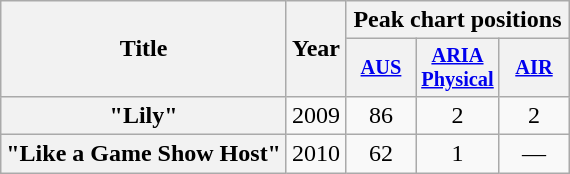<table class="wikitable plainrowheaders" style="text-align:center">
<tr>
<th scope="col" rowspan="2">Title</th>
<th scope="col" rowspan="2">Year</th>
<th scope="col" colspan="3">Peak chart positions</th>
</tr>
<tr>
<th scope="col" style="width:3em; font-size:85%"><a href='#'>AUS</a><br></th>
<th scope="col" style="width:3em; font-size:85%"><a href='#'>ARIA<br>Physical</a><br></th>
<th scope="col" style="width:3em; font-size:85%"><a href='#'>AIR</a></th>
</tr>
<tr>
<th scope="row">"Lily"</th>
<td>2009</td>
<td>86</td>
<td>2</td>
<td>2</td>
</tr>
<tr>
<th scope="row">"Like a Game Show Host"</th>
<td>2010</td>
<td>62</td>
<td>1</td>
<td>—</td>
</tr>
</table>
